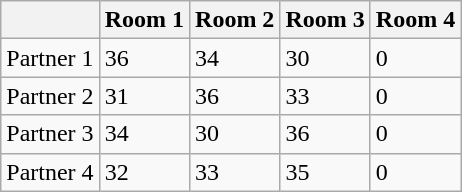<table class="wikitable">
<tr>
<th></th>
<th>Room 1</th>
<th>Room 2</th>
<th>Room 3</th>
<th>Room 4</th>
</tr>
<tr>
<td>Partner 1</td>
<td>36</td>
<td>34</td>
<td>30</td>
<td>0</td>
</tr>
<tr>
<td>Partner 2</td>
<td>31</td>
<td>36</td>
<td>33</td>
<td>0</td>
</tr>
<tr>
<td>Partner 3</td>
<td>34</td>
<td>30</td>
<td>36</td>
<td>0</td>
</tr>
<tr>
<td>Partner 4</td>
<td>32</td>
<td>33</td>
<td>35</td>
<td>0</td>
</tr>
</table>
